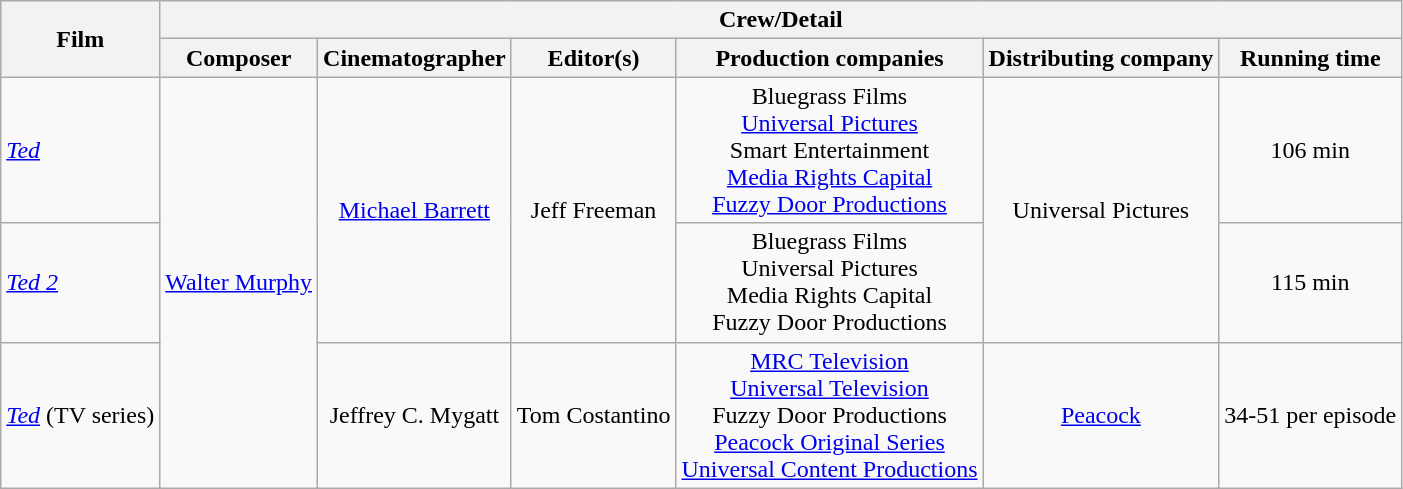<table class="wikitable plainrowheaders" style="text-align:center;">
<tr>
<th rowspan="2">Film</th>
<th colspan="7">Crew/Detail</th>
</tr>
<tr>
<th>Composer</th>
<th>Cinematographer</th>
<th>Editor(s)</th>
<th>Production companies</th>
<th>Distributing company</th>
<th>Running time</th>
</tr>
<tr>
<td style="text-align:left"><em><a href='#'>Ted</a></em></td>
<td rowspan="3"><a href='#'>Walter Murphy</a></td>
<td rowspan="2"><a href='#'>Michael Barrett</a></td>
<td rowspan="2">Jeff Freeman</td>
<td>Bluegrass Films<br><a href='#'>Universal Pictures</a><br>Smart Entertainment<br><a href='#'>Media Rights Capital</a><br><a href='#'>Fuzzy Door Productions</a></td>
<td rowspan="2">Universal Pictures</td>
<td>106 min</td>
</tr>
<tr>
<td style="text-align:left"><em><a href='#'>Ted 2</a></em></td>
<td>Bluegrass Films<br>Universal Pictures<br>Media Rights Capital<br>Fuzzy Door Productions</td>
<td>115 min</td>
</tr>
<tr>
<td style="text-align:left"><em><a href='#'>Ted</a></em> (TV series)</td>
<td>Jeffrey C. Mygatt</td>
<td>Tom Costantino</td>
<td><a href='#'>MRC Television</a><br><a href='#'>Universal Television</a><br>Fuzzy Door Productions<br><a href='#'>Peacock Original Series</a><br><a href='#'>Universal Content Productions</a></td>
<td><a href='#'>Peacock</a></td>
<td>34-51 per episode</td>
</tr>
</table>
